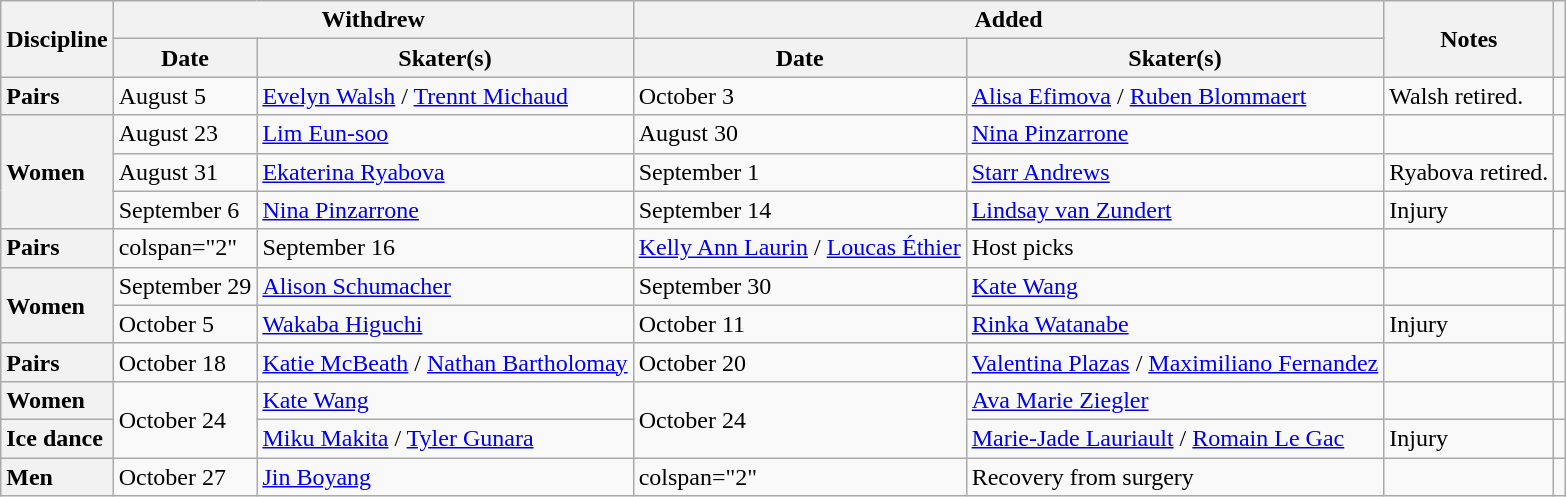<table class="wikitable unsortable">
<tr>
<th scope="col" rowspan=2>Discipline</th>
<th scope="col" colspan=2>Withdrew</th>
<th scope="col" colspan=2>Added</th>
<th scope="col" rowspan=2>Notes</th>
<th scope="col" rowspan=2></th>
</tr>
<tr>
<th>Date</th>
<th>Skater(s)</th>
<th>Date</th>
<th>Skater(s)</th>
</tr>
<tr>
<th scope="row" style="text-align:left">Pairs</th>
<td>August 5</td>
<td> <a href='#'>Evelyn Walsh</a> / <a href='#'>Trennt Michaud</a></td>
<td>October 3</td>
<td> <a href='#'>Alisa Efimova</a> / <a href='#'>Ruben Blommaert</a></td>
<td>Walsh retired.</td>
<td></td>
</tr>
<tr>
<th scope="row" style="text-align:left" rowspan="3">Women</th>
<td>August 23</td>
<td> <a href='#'>Lim Eun-soo</a></td>
<td>August 30</td>
<td> <a href='#'>Nina Pinzarrone</a></td>
<td></td>
<td rowspan = 2></td>
</tr>
<tr>
<td>August 31</td>
<td> <a href='#'>Ekaterina Ryabova</a></td>
<td>September 1</td>
<td> <a href='#'>Starr Andrews</a></td>
<td>Ryabova retired.</td>
</tr>
<tr>
<td>September 6</td>
<td> <a href='#'>Nina Pinzarrone</a></td>
<td>September 14</td>
<td> <a href='#'>Lindsay van Zundert</a></td>
<td>Injury</td>
<td></td>
</tr>
<tr>
<th scope="row" style="text-align:left">Pairs</th>
<td>colspan="2" </td>
<td>September 16</td>
<td> <a href='#'>Kelly Ann Laurin</a> / <a href='#'>Loucas Éthier</a></td>
<td>Host picks</td>
<td></td>
</tr>
<tr>
<th scope="row" style="text-align:left" rowspan=2>Women</th>
<td>September 29</td>
<td> <a href='#'>Alison Schumacher</a></td>
<td>September 30</td>
<td> <a href='#'> Kate Wang</a></td>
<td></td>
<td></td>
</tr>
<tr>
<td>October 5</td>
<td> <a href='#'>Wakaba Higuchi</a></td>
<td>October 11</td>
<td> <a href='#'>Rinka Watanabe</a></td>
<td>Injury</td>
<td></td>
</tr>
<tr>
<th scope="row" style="text-align:left">Pairs</th>
<td>October 18</td>
<td> <a href='#'>Katie McBeath</a> / <a href='#'>Nathan Bartholomay</a></td>
<td>October 20</td>
<td> <a href='#'>Valentina Plazas</a> / <a href='#'>Maximiliano Fernandez</a></td>
<td></td>
<td></td>
</tr>
<tr>
<th scope="row" style="text-align:left">Women</th>
<td rowspan=2>October 24</td>
<td> <a href='#'>Kate Wang</a></td>
<td rowspan=2>October 24</td>
<td> <a href='#'>Ava Marie Ziegler</a></td>
<td></td>
<td></td>
</tr>
<tr>
<th scope="row" style="text-align:left">Ice dance</th>
<td> <a href='#'>Miku Makita</a> / <a href='#'>Tyler Gunara</a></td>
<td> <a href='#'>Marie-Jade Lauriault</a> / <a href='#'>Romain Le Gac</a></td>
<td>Injury</td>
<td></td>
</tr>
<tr>
<th scope="row" style="text-align:left">Men</th>
<td>October 27</td>
<td> <a href='#'>Jin Boyang</a></td>
<td>colspan="2" </td>
<td>Recovery from surgery</td>
<td></td>
</tr>
</table>
